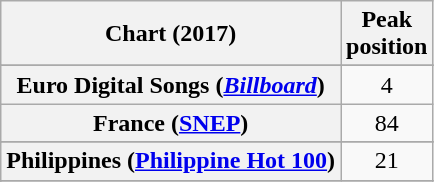<table class="wikitable sortable plainrowheaders" style="text-align:center">
<tr>
<th scope="col">Chart (2017)</th>
<th scope="col">Peak<br>position</th>
</tr>
<tr>
</tr>
<tr>
</tr>
<tr>
</tr>
<tr>
</tr>
<tr>
</tr>
<tr>
</tr>
<tr>
</tr>
<tr>
<th scope="row">Euro Digital Songs (<em><a href='#'>Billboard</a></em>)</th>
<td>4</td>
</tr>
<tr>
<th scope="row">France (<a href='#'>SNEP</a>)</th>
<td>84</td>
</tr>
<tr>
</tr>
<tr>
</tr>
<tr>
</tr>
<tr>
</tr>
<tr>
</tr>
<tr>
</tr>
<tr>
</tr>
<tr>
</tr>
<tr>
<th scope="row">Philippines (<a href='#'>Philippine Hot 100</a>)</th>
<td>21</td>
</tr>
<tr>
</tr>
<tr>
</tr>
<tr>
</tr>
<tr>
</tr>
<tr>
</tr>
<tr>
</tr>
<tr>
</tr>
<tr>
</tr>
</table>
